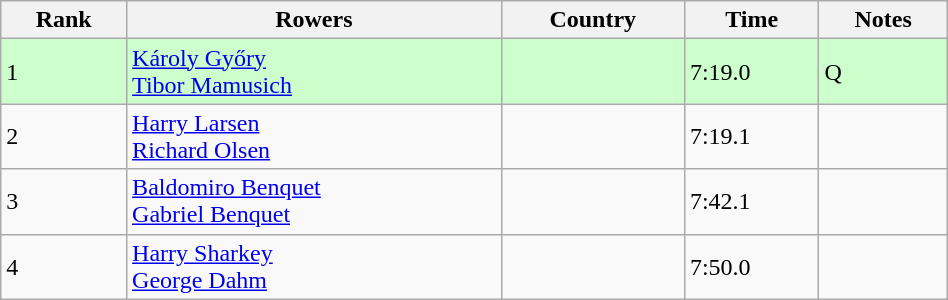<table class="wikitable" width=50%>
<tr>
<th>Rank</th>
<th>Rowers</th>
<th>Country</th>
<th>Time</th>
<th>Notes</th>
</tr>
<tr bgcolor=ccffcc>
<td>1</td>
<td><a href='#'>Károly Győry</a><br><a href='#'>Tibor Mamusich</a></td>
<td></td>
<td>7:19.0</td>
<td>Q</td>
</tr>
<tr>
<td>2</td>
<td><a href='#'>Harry Larsen</a><br><a href='#'>Richard Olsen</a></td>
<td></td>
<td>7:19.1</td>
<td></td>
</tr>
<tr>
<td>3</td>
<td><a href='#'>Baldomiro Benquet</a><br><a href='#'>Gabriel Benquet</a></td>
<td></td>
<td>7:42.1</td>
<td></td>
</tr>
<tr>
<td>4</td>
<td><a href='#'>Harry Sharkey</a><br><a href='#'>George Dahm</a></td>
<td></td>
<td>7:50.0</td>
<td></td>
</tr>
</table>
